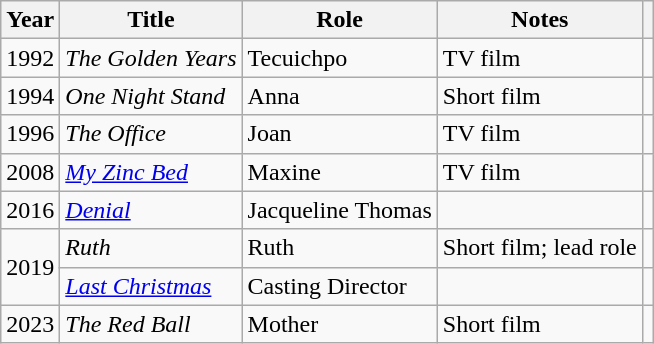<table class="wikitable sortable">
<tr>
<th>Year</th>
<th>Title</th>
<th>Role</th>
<th class="unsortable">Notes</th>
<th class="unsortable"></th>
</tr>
<tr>
<td>1992</td>
<td><em>The Golden Years</em></td>
<td>Tecuichpo</td>
<td>TV film</td>
<td style="text-align:center;"></td>
</tr>
<tr>
<td>1994</td>
<td><em>One Night Stand</em></td>
<td>Anna</td>
<td>Short film</td>
<td style="text-align:center;"></td>
</tr>
<tr>
<td>1996</td>
<td><em>The Office</em></td>
<td>Joan</td>
<td>TV film</td>
<td style="text-align:center;"></td>
</tr>
<tr>
<td>2008</td>
<td><em><a href='#'>My Zinc Bed</a></em></td>
<td>Maxine</td>
<td>TV film</td>
<td style="text-align:center;"></td>
</tr>
<tr>
<td>2016</td>
<td><a href='#'><em>Denial</em></a></td>
<td>Jacqueline Thomas</td>
<td></td>
<td style="text-align:center;"></td>
</tr>
<tr>
<td rowspan="2">2019</td>
<td><em>Ruth</em></td>
<td>Ruth</td>
<td>Short film; lead role</td>
<td style="text-align:center;"></td>
</tr>
<tr>
<td><em><a href='#'>Last Christmas</a></em></td>
<td>Casting Director</td>
<td></td>
<td style="text-align:center;"></td>
</tr>
<tr>
<td>2023</td>
<td><em>The Red Ball</em></td>
<td>Mother</td>
<td>Short film</td>
<td style="text-align:center;"></td>
</tr>
</table>
